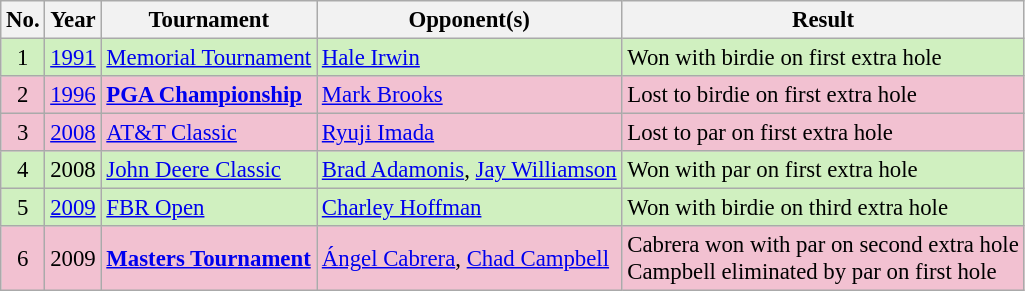<table class="wikitable" style="font-size:95%;">
<tr>
<th>No.</th>
<th>Year</th>
<th>Tournament</th>
<th>Opponent(s)</th>
<th>Result</th>
</tr>
<tr style="background:#D0F0C0;">
<td align=center>1</td>
<td><a href='#'>1991</a></td>
<td><a href='#'>Memorial Tournament</a></td>
<td> <a href='#'>Hale Irwin</a></td>
<td>Won with birdie on first extra hole</td>
</tr>
<tr style="background:#F2C1D1;">
<td align=center>2</td>
<td><a href='#'>1996</a></td>
<td><strong><a href='#'>PGA Championship</a></strong></td>
<td> <a href='#'>Mark Brooks</a></td>
<td>Lost to birdie on first extra hole</td>
</tr>
<tr style="background:#F2C1D1;">
<td align=center>3</td>
<td><a href='#'>2008</a></td>
<td><a href='#'>AT&T Classic</a></td>
<td> <a href='#'>Ryuji Imada</a></td>
<td>Lost to par on first extra hole</td>
</tr>
<tr style="background:#D0F0C0;">
<td align=center>4</td>
<td>2008</td>
<td><a href='#'>John Deere Classic</a></td>
<td> <a href='#'>Brad Adamonis</a>,  <a href='#'>Jay Williamson</a></td>
<td>Won with par on first extra hole</td>
</tr>
<tr style="background:#D0F0C0;">
<td align=center>5</td>
<td><a href='#'>2009</a></td>
<td><a href='#'>FBR Open</a></td>
<td> <a href='#'>Charley Hoffman</a></td>
<td>Won with birdie on third extra hole</td>
</tr>
<tr style="background:#F2C1D1;">
<td align=center>6</td>
<td>2009</td>
<td><strong><a href='#'>Masters Tournament</a></strong></td>
<td> <a href='#'>Ángel Cabrera</a>,  <a href='#'>Chad Campbell</a></td>
<td>Cabrera won with par on second extra hole<br>Campbell eliminated by par on first hole</td>
</tr>
</table>
